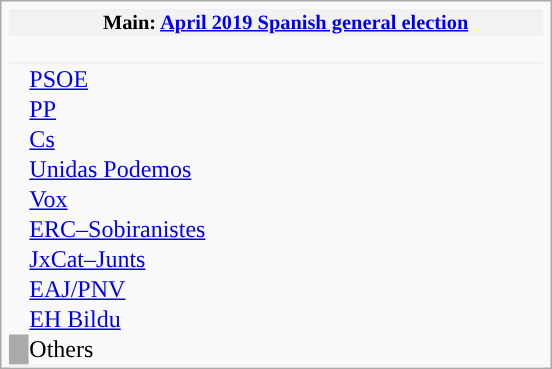<table class="infobox vcard" style="width:23.0em; padding:0.3em; padding-bottom:0em;" cellspacing=0>
<tr>
<td style="background:#F2F2F2; vertical-align:middle; padding:0.4em;" width="30px"></td>
<th colspan="4" style="text-align:center; background:#F2F2F2; font-size:0.85em; width:100%; vertical-align:middle;">Main: <a href='#'>April 2019 Spanish general election</a></th>
</tr>
<tr>
<td colspan="5" style="text-align:center; font-size:0.85em; padding:0.5em 0em;">  </td>
</tr>
<tr>
<td colspan="5"></td>
</tr>
<tr>
<td colspan="5"></td>
</tr>
<tr>
<th colspan="2" width="85px" style="background:#F2F2F2;"></th>
<th width="70px" style="background:#F2F2F2;"></th>
<th width="45px" style="background:#F2F2F2;"></th>
<th width="30px" style="background:#F2F2F2;"></th>
</tr>
<tr>
<td style="background:"></td>
<td><a href='#'>PSOE</a></td>
<td></td>
<td></td>
<td></td>
</tr>
<tr>
<td style="background:"></td>
<td><a href='#'>PP</a></td>
<td></td>
<td></td>
<td></td>
</tr>
<tr>
<td style="background:"></td>
<td><a href='#'>Cs</a></td>
<td></td>
<td></td>
<td></td>
</tr>
<tr>
<td style="background:"></td>
<td><a href='#'>Unidas Podemos</a></td>
<td></td>
<td></td>
<td></td>
</tr>
<tr>
<td style="background:"></td>
<td><a href='#'>Vox</a></td>
<td></td>
<td></td>
<td></td>
</tr>
<tr>
<td style="background:"></td>
<td><a href='#'>ERC–Sobiranistes</a></td>
<td></td>
<td></td>
<td></td>
</tr>
<tr>
<td style="background:"></td>
<td><a href='#'>JxCat–Junts</a></td>
<td></td>
<td></td>
<td></td>
</tr>
<tr>
<td style="background:"></td>
<td><a href='#'>EAJ/PNV</a></td>
<td></td>
<td></td>
<td></td>
</tr>
<tr>
<td style="background:"></td>
<td><a href='#'>EH Bildu</a></td>
<td></td>
<td></td>
<td></td>
</tr>
<tr>
<td style="background:#AAAAAA;"></td>
<td>Others</td>
<td></td>
<td></td>
<td></td>
</tr>
<tr>
<th colspan="2" style="background:#F2F2F2;"></th>
<th style="background:#F2F2F2;"></th>
<th style="background:#F2F2F2;"></th>
<th style="background:#F2F2F2;"></th>
</tr>
</table>
